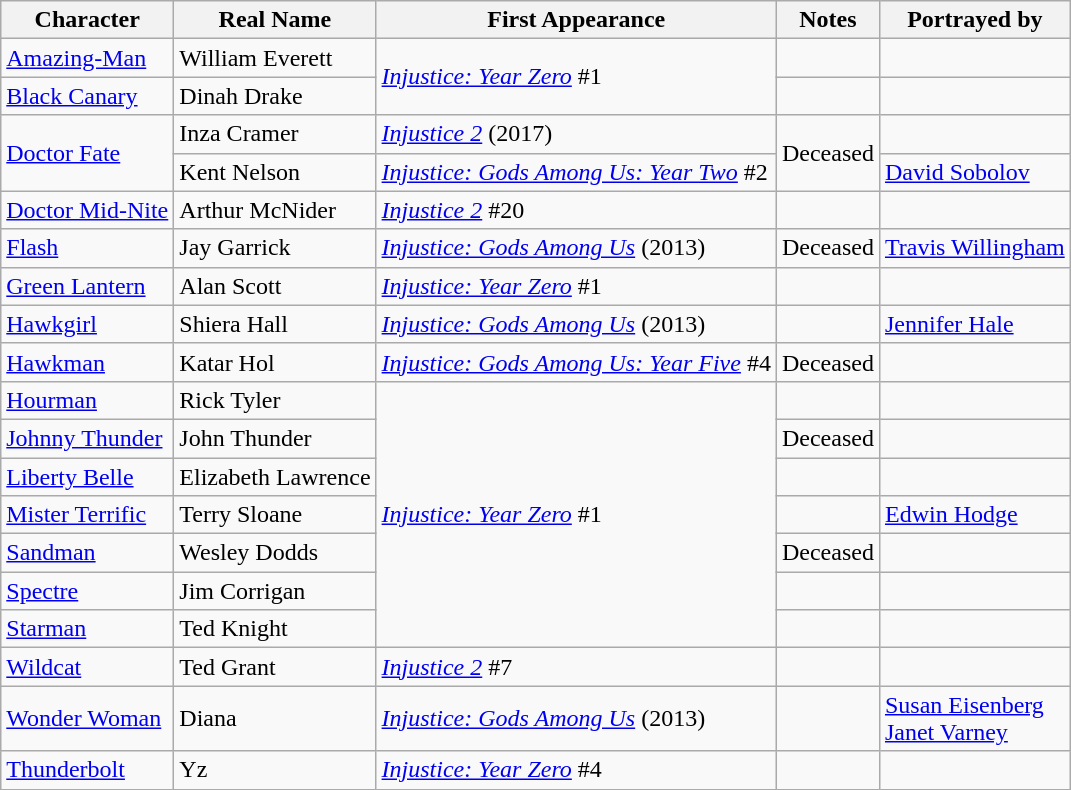<table class="wikitable">
<tr>
<th>Character</th>
<th>Real Name</th>
<th>First Appearance</th>
<th>Notes</th>
<th>Portrayed by</th>
</tr>
<tr>
<td><a href='#'>Amazing-Man</a></td>
<td>William Everett</td>
<td rowspan="2"><a href='#'><em>Injustice: Year Zero</em></a> #1</td>
<td></td>
<td></td>
</tr>
<tr>
<td><a href='#'>Black Canary</a></td>
<td>Dinah Drake</td>
<td></td>
<td></td>
</tr>
<tr>
<td rowspan="2"><a href='#'>Doctor Fate</a></td>
<td>Inza Cramer</td>
<td><em><a href='#'>Injustice 2</a></em> (2017)</td>
<td rowspan="2">Deceased</td>
<td></td>
</tr>
<tr>
<td>Kent Nelson</td>
<td><a href='#'><em>Injustice: Gods Among Us: Year Two</em></a> #2</td>
<td><a href='#'>David Sobolov</a></td>
</tr>
<tr>
<td><a href='#'>Doctor Mid-Nite</a></td>
<td>Arthur McNider</td>
<td><a href='#'><em>Injustice 2</em></a> #20</td>
<td></td>
<td></td>
</tr>
<tr>
<td><a href='#'>Flash</a></td>
<td>Jay Garrick</td>
<td><em><a href='#'>Injustice: Gods Among Us</a></em> (2013)</td>
<td>Deceased</td>
<td><a href='#'>Travis Willingham</a></td>
</tr>
<tr>
<td><a href='#'>Green Lantern</a></td>
<td>Alan Scott</td>
<td><a href='#'><em>Injustice: Year Zero</em></a> #1</td>
<td></td>
<td></td>
</tr>
<tr>
<td><a href='#'>Hawkgirl</a></td>
<td>Shiera Hall</td>
<td><em><a href='#'>Injustice: Gods Among Us</a></em> (2013)</td>
<td></td>
<td><a href='#'>Jennifer Hale</a></td>
</tr>
<tr>
<td><a href='#'>Hawkman</a></td>
<td>Katar Hol</td>
<td><a href='#'><em>Injustice: Gods Among Us: Year Five</em></a> #4</td>
<td>Deceased</td>
<td></td>
</tr>
<tr>
<td><a href='#'>Hourman</a></td>
<td>Rick Tyler</td>
<td rowspan="7"><a href='#'><em>Injustice: Year Zero</em></a> #1</td>
<td></td>
<td></td>
</tr>
<tr>
<td><a href='#'>Johnny Thunder</a></td>
<td>John Thunder</td>
<td>Deceased</td>
<td></td>
</tr>
<tr>
<td><a href='#'>Liberty Belle</a></td>
<td>Elizabeth Lawrence</td>
<td></td>
<td></td>
</tr>
<tr>
<td><a href='#'>Mister Terrific</a></td>
<td>Terry Sloane</td>
<td></td>
<td><a href='#'>Edwin Hodge</a></td>
</tr>
<tr>
<td><a href='#'>Sandman</a></td>
<td>Wesley Dodds</td>
<td>Deceased</td>
<td></td>
</tr>
<tr>
<td><a href='#'>Spectre</a></td>
<td>Jim Corrigan</td>
<td></td>
<td></td>
</tr>
<tr>
<td><a href='#'>Starman</a></td>
<td>Ted Knight</td>
<td></td>
<td></td>
</tr>
<tr>
<td><a href='#'>Wildcat</a></td>
<td>Ted Grant</td>
<td><a href='#'><em>Injustice 2</em></a> #7</td>
<td></td>
<td></td>
</tr>
<tr>
<td><a href='#'>Wonder Woman</a></td>
<td>Diana</td>
<td><em><a href='#'>Injustice: Gods Among Us</a></em> (2013)</td>
<td></td>
<td><a href='#'>Susan Eisenberg</a><br><a href='#'>Janet Varney</a></td>
</tr>
<tr>
<td><a href='#'>Thunderbolt</a></td>
<td>Yz</td>
<td><a href='#'><em>Injustice: Year Zero</em></a> #4</td>
<td></td>
<td></td>
</tr>
</table>
